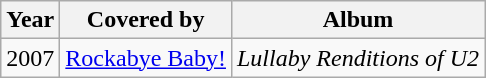<table class="wikitable">
<tr>
<th>Year</th>
<th>Covered by</th>
<th>Album</th>
</tr>
<tr>
<td>2007</td>
<td><a href='#'>Rockabye Baby!</a></td>
<td><em>Lullaby Renditions of U2</em></td>
</tr>
</table>
